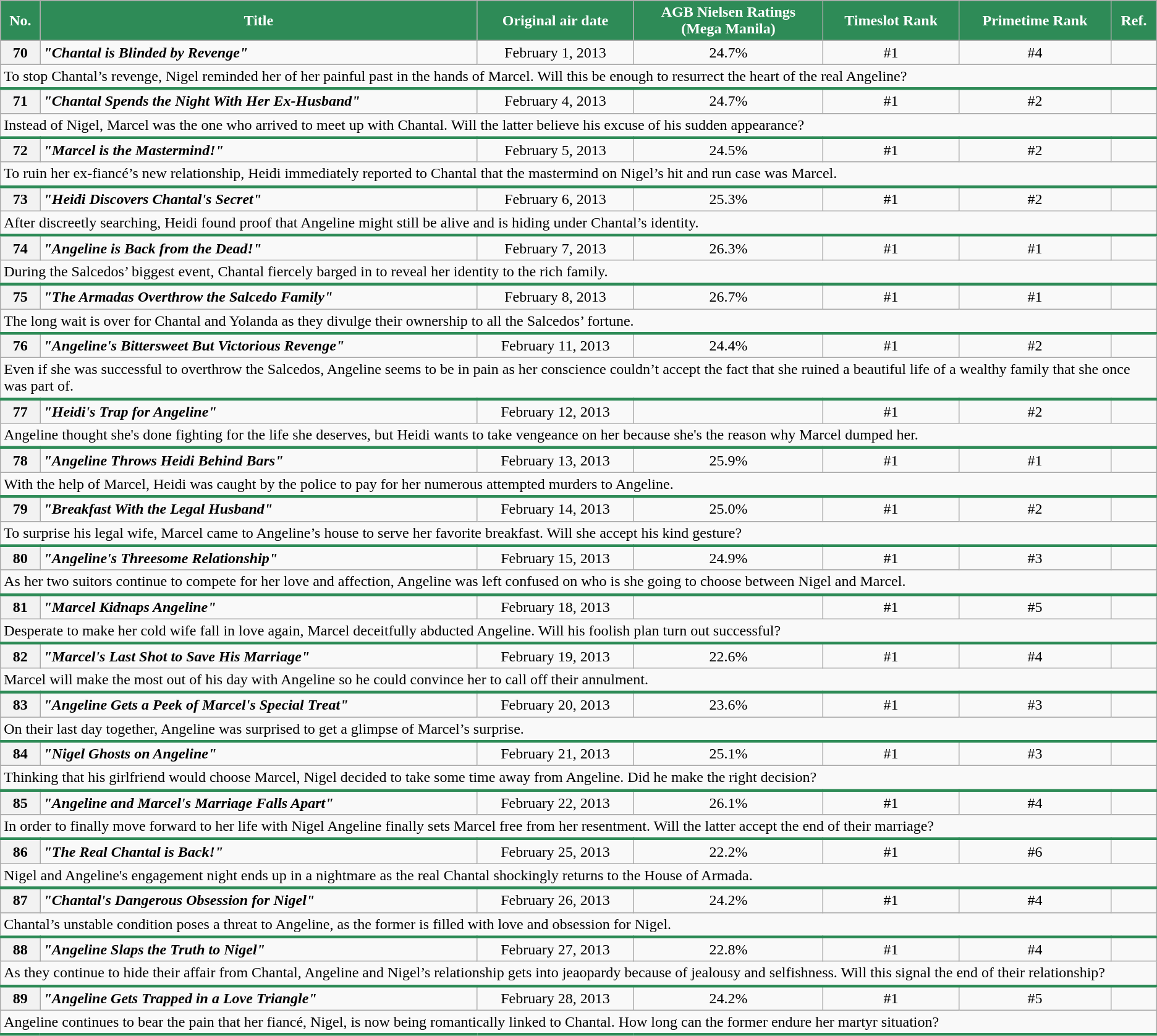<table class="wikitable" style="text-align:center">
<tr>
<th style="background:#2E8B57; color:#ffffff">No.</th>
<th style="background:#2E8B57; color:#ffffff">Title</th>
<th style="background:#2E8B57; color:#ffffff">Original air date</th>
<th style="background:#2E8B57; color:#ffffff">AGB Nielsen Ratings<br>(Mega Manila)</th>
<th style="background:#2E8B57; color:#ffffff">Timeslot Rank</th>
<th style="background:#2E8B57; color:#ffffff">Primetime Rank</th>
<th style="background:#2E8B57; color:#ffffff">Ref.</th>
</tr>
<tr>
<th>70</th>
<td align="left"><strong><em>"Chantal is Blinded by Revenge"</em></strong></td>
<td>February 1, 2013</td>
<td>24.7%</td>
<td>#1</td>
<td>#4</td>
<td></td>
</tr>
<tr>
<td colspan = "7" style="text-align: left; border-bottom: 3px solid #2E8B57;">To stop Chantal’s revenge, Nigel reminded her of her painful past in the hands of Marcel. Will this be enough to resurrect the heart of the real Angeline?</td>
</tr>
<tr>
<th>71</th>
<td align="left"><strong><em>"Chantal Spends the Night With Her Ex-Husband"</em></strong></td>
<td>February 4, 2013</td>
<td>24.7%</td>
<td>#1</td>
<td>#2</td>
<td></td>
</tr>
<tr>
<td colspan = "7" style="text-align: left; border-bottom: 3px solid #2E8B57;">Instead of Nigel, Marcel was the one who arrived to meet up with Chantal. Will the latter believe his excuse of his sudden appearance?</td>
</tr>
<tr>
<th>72</th>
<td align="left"><strong><em>"Marcel is the Mastermind!"</em></strong></td>
<td>February 5, 2013</td>
<td>24.5%</td>
<td>#1</td>
<td>#2</td>
<td></td>
</tr>
<tr>
<td colspan = "7" style="text-align: left; border-bottom: 3px solid #2E8B57;">To ruin her ex-fiancé’s new relationship, Heidi immediately reported to Chantal that the mastermind on Nigel’s hit and run case was Marcel.</td>
</tr>
<tr>
<th>73</th>
<td align="left"><strong><em>"Heidi Discovers Chantal's Secret"</em></strong></td>
<td>February 6, 2013</td>
<td>25.3%</td>
<td>#1</td>
<td>#2</td>
<td></td>
</tr>
<tr>
<td colspan = "7" style="text-align: left; border-bottom: 3px solid #2E8B57;">After discreetly searching, Heidi found proof that Angeline might still be alive and is hiding under Chantal’s identity.</td>
</tr>
<tr>
<th>74</th>
<td align="left"><strong><em>"Angeline is Back from the Dead!"</em></strong></td>
<td>February 7, 2013</td>
<td>26.3%</td>
<td>#1</td>
<td>#1</td>
<td></td>
</tr>
<tr>
<td colspan = "7" style="text-align: left; border-bottom: 3px solid #2E8B57;">During the Salcedos’ biggest event, Chantal fiercely barged in to reveal her identity to the rich family.</td>
</tr>
<tr>
<th>75</th>
<td align="left"><strong><em>"The Armadas Overthrow the Salcedo Family"</em></strong></td>
<td>February 8, 2013</td>
<td>26.7%</td>
<td>#1</td>
<td>#1</td>
<td></td>
</tr>
<tr>
<td colspan = "7" style="text-align: left; border-bottom: 3px solid #2E8B57;">The long wait is over for Chantal and Yolanda as they divulge their ownership to all the Salcedos’ fortune.</td>
</tr>
<tr>
<th>76</th>
<td align="left"><strong><em>"Angeline's Bittersweet But Victorious Revenge"</em></strong></td>
<td>February 11, 2013</td>
<td>24.4%</td>
<td>#1</td>
<td>#2</td>
<td></td>
</tr>
<tr>
<td colspan = "7" style="text-align: left; border-bottom: 3px solid #2E8B57;">Even if she was successful to overthrow the Salcedos, Angeline seems to be in pain as her conscience couldn’t accept the fact that she ruined a beautiful life of a wealthy family that she once was part of.</td>
</tr>
<tr>
<th>77</th>
<td align="left"><strong><em>"Heidi's Trap for Angeline"</em></strong></td>
<td>February 12, 2013</td>
<td></td>
<td>#1</td>
<td>#2</td>
<td></td>
</tr>
<tr>
<td colspan = "7" style="text-align: left; border-bottom: 3px solid #2E8B57;">Angeline thought she's done fighting for the life she deserves, but Heidi wants to take vengeance on her because she's the reason why Marcel dumped her.</td>
</tr>
<tr>
<th>78</th>
<td align="left"><strong><em>"Angeline Throws Heidi Behind Bars"</em></strong></td>
<td>February 13, 2013</td>
<td>25.9%</td>
<td>#1</td>
<td>#1</td>
<td></td>
</tr>
<tr>
<td colspan = "7" style="text-align: left; border-bottom: 3px solid #2E8B57;">With the help of Marcel, Heidi was caught by the police to pay for her numerous attempted murders to Angeline.</td>
</tr>
<tr>
<th>79</th>
<td align="left"><strong><em>"Breakfast With the Legal Husband"</em></strong></td>
<td>February 14, 2013</td>
<td>25.0%</td>
<td>#1</td>
<td>#2</td>
<td></td>
</tr>
<tr>
<td colspan = "7" style="text-align: left; border-bottom: 3px solid #2E8B57;">To surprise his legal wife, Marcel came to Angeline’s house to serve her favorite breakfast. Will she accept his kind gesture?</td>
</tr>
<tr>
<th>80</th>
<td align="left"><strong><em>"Angeline's Threesome Relationship"</em></strong></td>
<td>February 15, 2013</td>
<td>24.9%</td>
<td>#1</td>
<td>#3</td>
<td></td>
</tr>
<tr>
<td colspan = "7" style="text-align: left; border-bottom: 3px solid #2E8B57;">As her two suitors continue to compete for her love and affection, Angeline was left confused on who is she going to choose between Nigel and Marcel.</td>
</tr>
<tr>
<th>81</th>
<td align="left"><strong><em>"Marcel Kidnaps Angeline"</em></strong></td>
<td>February 18, 2013</td>
<td></td>
<td>#1</td>
<td>#5</td>
<td></td>
</tr>
<tr>
<td colspan = "7" style="text-align: left; border-bottom: 3px solid #2E8B57;">Desperate to make her cold wife fall in love again, Marcel deceitfully abducted Angeline. Will his foolish plan turn out successful?</td>
</tr>
<tr>
<th>82</th>
<td align="left"><strong><em>"Marcel's Last Shot to Save His Marriage"</em></strong></td>
<td>February 19, 2013</td>
<td>22.6%</td>
<td>#1</td>
<td>#4</td>
<td></td>
</tr>
<tr>
<td colspan = "7" style="text-align: left; border-bottom: 3px solid #2E8B57;">Marcel will make the most out of his day with Angeline so he could convince her to call off their annulment.</td>
</tr>
<tr>
<th>83</th>
<td align="left"><strong><em>"Angeline Gets a Peek of Marcel's Special Treat"</em></strong></td>
<td>February 20, 2013</td>
<td>23.6%</td>
<td>#1</td>
<td>#3</td>
<td></td>
</tr>
<tr>
<td colspan = "7" style="text-align: left; border-bottom: 3px solid #2E8B57;">On their last day together, Angeline was surprised to get a glimpse of Marcel’s surprise.</td>
</tr>
<tr>
<th>84</th>
<td align="left"><strong><em>"Nigel Ghosts on Angeline"</em></strong></td>
<td>February 21, 2013</td>
<td>25.1%</td>
<td>#1</td>
<td>#3</td>
<td></td>
</tr>
<tr>
<td colspan = "7" style="text-align: left; border-bottom: 3px solid #2E8B57;">Thinking that his girlfriend would choose Marcel, Nigel decided to take some time away from Angeline. Did he make the right decision?</td>
</tr>
<tr>
<th>85</th>
<td align="left"><strong><em>"Angeline and Marcel's Marriage Falls Apart"</em></strong></td>
<td>February 22, 2013</td>
<td>26.1%</td>
<td>#1</td>
<td>#4</td>
<td></td>
</tr>
<tr>
<td colspan = "7" style="text-align: left; border-bottom: 3px solid #2E8B57;">In order to finally move forward to her life with Nigel Angeline finally sets Marcel free from her resentment. Will the latter accept the end of their marriage?</td>
</tr>
<tr>
<th>86</th>
<td align="left"><strong><em>"The Real Chantal is Back!"</em></strong></td>
<td>February 25, 2013</td>
<td>22.2%</td>
<td>#1</td>
<td>#6</td>
<td></td>
</tr>
<tr>
<td colspan = "7" style="text-align: left; border-bottom: 3px solid #2E8B57;">Nigel and Angeline's engagement night ends up in a nightmare as the real Chantal shockingly returns to the House of Armada.</td>
</tr>
<tr>
<th>87</th>
<td align="left"><strong><em>"Chantal's Dangerous Obsession for Nigel"</em></strong></td>
<td>February 26, 2013</td>
<td>24.2%</td>
<td>#1</td>
<td>#4</td>
<td></td>
</tr>
<tr>
<td colspan = "7" style="text-align: left; border-bottom: 3px solid #2E8B57;">Chantal’s unstable condition poses a threat to Angeline, as the former is filled with love and obsession for Nigel.</td>
</tr>
<tr>
<th>88</th>
<td align="left"><strong><em>"Angeline Slaps the Truth to Nigel"</em></strong></td>
<td>February 27, 2013</td>
<td>22.8%</td>
<td>#1</td>
<td>#4</td>
<td></td>
</tr>
<tr>
<td colspan = "7" style="text-align: left; border-bottom: 3px solid #2E8B57;">As they continue to hide their affair from Chantal, Angeline and Nigel’s relationship gets into jeaopardy because of jealousy and selfishness. Will this signal the end of their relationship?</td>
</tr>
<tr>
<th>89</th>
<td align="left"><strong><em>"Angeline Gets Trapped in a Love Triangle"</em></strong></td>
<td>February 28, 2013</td>
<td>24.2%</td>
<td>#1</td>
<td>#5</td>
<td></td>
</tr>
<tr>
<td colspan = "7" style="text-align: left; border-bottom: 3px solid #2E8B57;">Angeline continues to bear the pain that her fiancé, Nigel, is now being romantically linked to Chantal. How long can the former endure her martyr situation?</td>
</tr>
</table>
